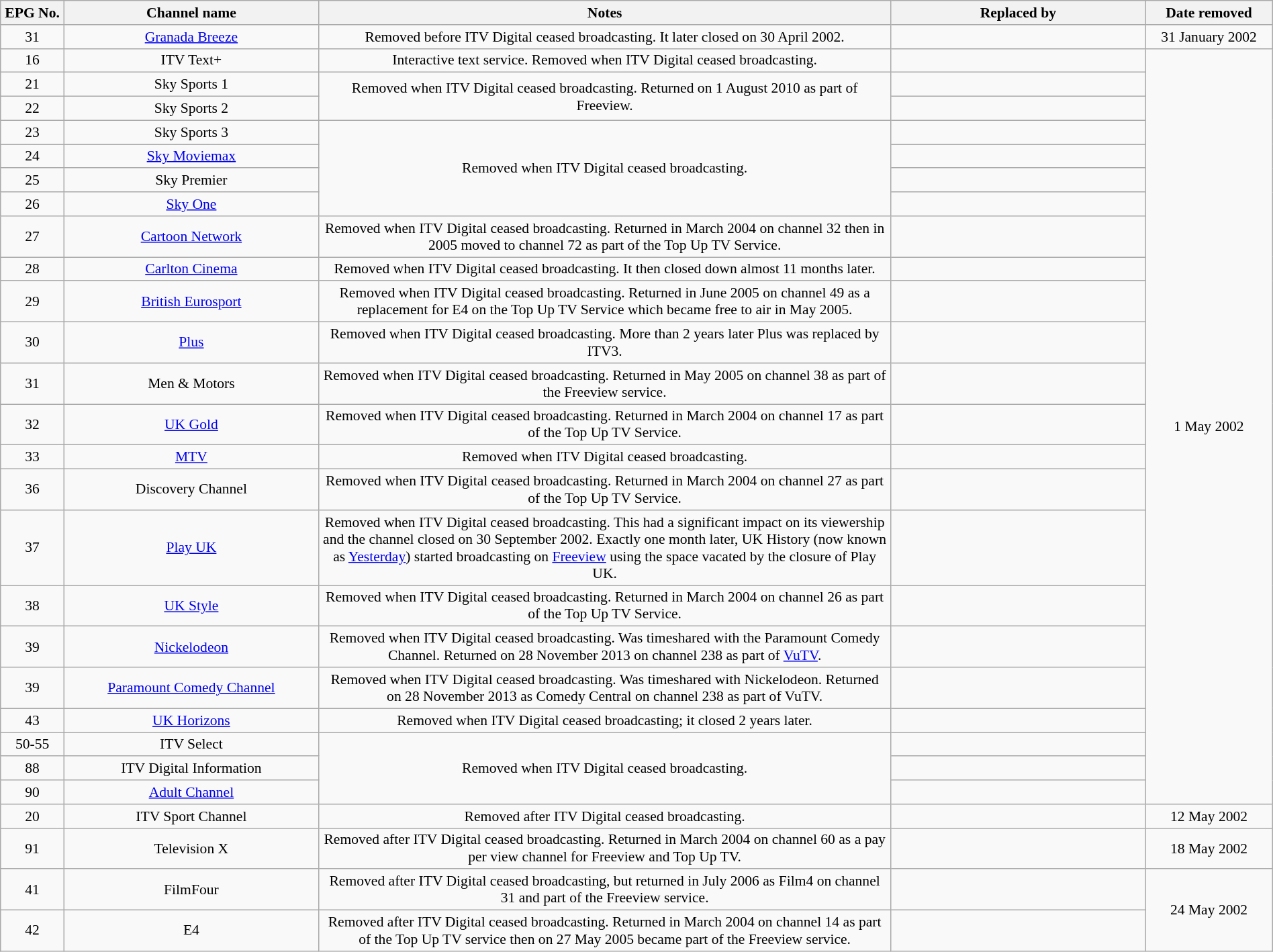<table class="wikitable sortable" style="font-size:90%; text-align:center; width:100%;">
<tr>
<th style="width:5%;">EPG No.</th>
<th style="width:20%;">Channel name</th>
<th style="width:45%;">Notes</th>
<th style="width:20%;">Replaced by</th>
<th style="width:10%;">Date removed</th>
</tr>
<tr>
<td>31</td>
<td><a href='#'>Granada Breeze</a></td>
<td>Removed before ITV Digital ceased broadcasting. It later closed on 30 April 2002.</td>
<td></td>
<td>31 January 2002</td>
</tr>
<tr>
<td>16</td>
<td>ITV Text+</td>
<td>Interactive text service. Removed when ITV Digital ceased broadcasting.</td>
<td></td>
<td rowspan="23">1 May 2002</td>
</tr>
<tr>
<td>21</td>
<td>Sky Sports 1</td>
<td rowspan="2">Removed when ITV Digital ceased broadcasting. Returned on 1 August 2010 as part of Freeview.</td>
<td></td>
</tr>
<tr>
<td>22</td>
<td>Sky Sports 2</td>
<td></td>
</tr>
<tr>
<td>23</td>
<td>Sky Sports 3</td>
<td rowspan="4">Removed when ITV Digital ceased broadcasting.</td>
<td></td>
</tr>
<tr>
<td>24</td>
<td><a href='#'>Sky Moviemax</a></td>
<td></td>
</tr>
<tr>
<td>25</td>
<td>Sky Premier</td>
<td></td>
</tr>
<tr>
<td>26</td>
<td><a href='#'>Sky One</a></td>
<td></td>
</tr>
<tr>
<td>27</td>
<td><a href='#'>Cartoon Network</a></td>
<td>Removed when ITV Digital ceased broadcasting. Returned in March 2004 on channel 32 then in 2005 moved to channel 72 as part of the Top Up TV Service.</td>
<td></td>
</tr>
<tr>
<td>28</td>
<td><a href='#'>Carlton Cinema</a></td>
<td>Removed when ITV Digital ceased broadcasting. It then closed down almost 11 months later.</td>
<td></td>
</tr>
<tr>
<td>29</td>
<td><a href='#'>British Eurosport</a></td>
<td>Removed when ITV Digital ceased broadcasting. Returned in June 2005 on channel 49 as a replacement for E4 on the Top Up TV Service which became free to air in May 2005.</td>
<td></td>
</tr>
<tr>
<td>30</td>
<td><a href='#'>Plus</a></td>
<td>Removed when ITV Digital ceased broadcasting. More than 2 years later Plus was replaced by ITV3.</td>
<td></td>
</tr>
<tr>
<td>31</td>
<td>Men & Motors</td>
<td>Removed when ITV Digital ceased broadcasting. Returned in May 2005 on channel 38 as part of the Freeview service.</td>
<td></td>
</tr>
<tr>
<td>32</td>
<td><a href='#'>UK Gold</a></td>
<td>Removed when ITV Digital ceased broadcasting. Returned in March 2004 on channel 17 as part of the Top Up TV Service.</td>
<td></td>
</tr>
<tr>
<td>33</td>
<td><a href='#'>MTV</a></td>
<td>Removed when ITV Digital ceased broadcasting.</td>
<td></td>
</tr>
<tr>
<td>36</td>
<td>Discovery Channel</td>
<td>Removed when ITV Digital ceased broadcasting. Returned in March 2004 on channel 27 as part of the Top Up TV Service.</td>
<td></td>
</tr>
<tr>
<td>37</td>
<td><a href='#'>Play UK</a></td>
<td>Removed when ITV Digital ceased broadcasting. This had a significant impact on its viewership and the channel closed on 30 September 2002. Exactly one month later, UK History (now known as <a href='#'>Yesterday</a>) started broadcasting on <a href='#'>Freeview</a> using the space vacated by the closure of Play UK.</td>
<td></td>
</tr>
<tr>
<td>38</td>
<td><a href='#'>UK Style</a></td>
<td>Removed when ITV Digital ceased broadcasting. Returned in March 2004 on channel 26 as part of the Top Up TV Service.</td>
<td></td>
</tr>
<tr>
<td>39</td>
<td><a href='#'>Nickelodeon</a></td>
<td>Removed when ITV Digital ceased broadcasting. Was timeshared with the Paramount Comedy Channel. Returned on 28 November 2013 on channel 238 as part of <a href='#'>VuTV</a>.</td>
<td></td>
</tr>
<tr>
<td>39</td>
<td><a href='#'>Paramount Comedy Channel</a></td>
<td>Removed when ITV Digital ceased broadcasting. Was timeshared with Nickelodeon. Returned on 28 November 2013 as Comedy Central on channel 238 as part of VuTV.</td>
<td></td>
</tr>
<tr>
<td>43</td>
<td><a href='#'>UK Horizons</a></td>
<td>Removed when ITV Digital ceased broadcasting; it closed 2 years later.</td>
<td></td>
</tr>
<tr>
<td>50-55</td>
<td>ITV Select</td>
<td rowspan="3">Removed when ITV Digital ceased broadcasting.</td>
<td></td>
</tr>
<tr>
<td>88</td>
<td>ITV Digital Information</td>
<td></td>
</tr>
<tr>
<td>90</td>
<td><a href='#'>Adult Channel</a></td>
<td></td>
</tr>
<tr>
<td>20</td>
<td>ITV Sport Channel</td>
<td>Removed after ITV Digital ceased broadcasting.</td>
<td></td>
<td>12 May 2002</td>
</tr>
<tr>
<td>91</td>
<td>Television X</td>
<td>Removed after ITV Digital ceased broadcasting. Returned in March 2004 on channel 60 as a pay per view channel for Freeview and Top Up TV.</td>
<td></td>
<td>18 May 2002</td>
</tr>
<tr>
<td>41</td>
<td>FilmFour</td>
<td>Removed after ITV Digital ceased broadcasting, but returned in July 2006 as Film4 on channel 31 and part of the Freeview service.</td>
<td></td>
<td rowspan="2">24 May 2002</td>
</tr>
<tr>
<td>42</td>
<td>E4</td>
<td>Removed after ITV Digital ceased broadcasting. Returned in March 2004 on channel 14 as part of the Top Up TV service then on 27 May 2005 became part of the Freeview service.</td>
<td></td>
</tr>
</table>
